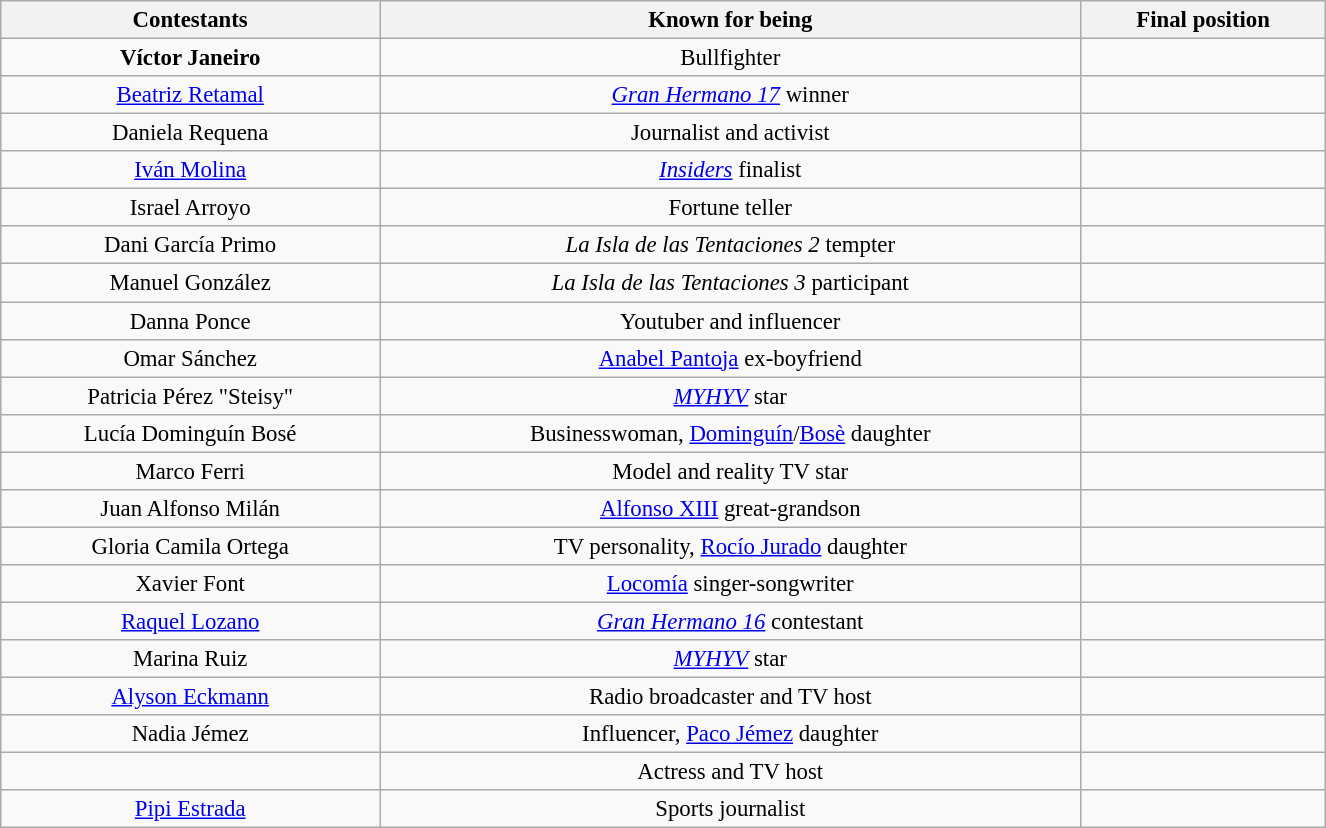<table class="wikitable" style="margin:auto; text-align:center; width:70%; font-size:95%;">
<tr>
<th>Contestants</th>
<th>Known for being</th>
<th>Final position</th>
</tr>
<tr>
<td><strong>Víctor Janeiro</strong></td>
<td>Bullfighter</td>
<td></td>
</tr>
<tr>
<td><a href='#'>Beatriz Retamal</a></td>
<td><em><a href='#'>Gran Hermano 17</a></em> winner</td>
<td></td>
</tr>
<tr>
<td>Daniela Requena</td>
<td>Journalist and activist</td>
<td></td>
</tr>
<tr>
<td><a href='#'>Iván Molina</a></td>
<td><em><a href='#'>Insiders</a></em> finalist</td>
<td></td>
</tr>
<tr>
<td>Israel Arroyo</td>
<td>Fortune teller</td>
<td></td>
</tr>
<tr>
<td>Dani García Primo</td>
<td><em>La Isla de las Tentaciones 2</em> tempter</td>
<td></td>
</tr>
<tr>
<td>Manuel González</td>
<td><em>La Isla de las Tentaciones 3</em> participant</td>
<td></td>
</tr>
<tr>
<td>Danna Ponce</td>
<td>Youtuber and influencer</td>
<td></td>
</tr>
<tr>
<td>Omar Sánchez</td>
<td><a href='#'>Anabel Pantoja</a> ex-boyfriend</td>
<td></td>
</tr>
<tr>
<td>Patricia Pérez "Steisy"</td>
<td><em><a href='#'>MYHYV</a></em> star</td>
<td></td>
</tr>
<tr>
<td>Lucía Dominguín Bosé</td>
<td>Businesswoman, <a href='#'>Dominguín</a>/<a href='#'>Bosè</a> daughter</td>
<td></td>
</tr>
<tr>
<td>Marco Ferri</td>
<td>Model and reality TV star</td>
<td></td>
</tr>
<tr>
<td>Juan Alfonso Milán</td>
<td><a href='#'>Alfonso XIII</a> great-grandson</td>
<td></td>
</tr>
<tr>
<td>Gloria Camila Ortega</td>
<td>TV personality, <a href='#'>Rocío Jurado</a> daughter</td>
<td></td>
</tr>
<tr>
<td>Xavier Font</td>
<td><a href='#'>Locomía</a> singer-songwriter</td>
<td></td>
</tr>
<tr>
<td><a href='#'>Raquel Lozano</a></td>
<td><em><a href='#'>Gran Hermano 16</a></em> contestant</td>
<td></td>
</tr>
<tr>
<td>Marina Ruiz</td>
<td><em><a href='#'>MYHYV</a></em> star</td>
<td></td>
</tr>
<tr>
<td><a href='#'>Alyson Eckmann</a></td>
<td>Radio broadcaster and TV host</td>
<td></td>
</tr>
<tr>
<td>Nadia Jémez</td>
<td>Influencer, <a href='#'>Paco Jémez</a> daughter</td>
<td></td>
</tr>
<tr>
<td></td>
<td>Actress and TV host</td>
<td></td>
</tr>
<tr>
<td><a href='#'>Pipi Estrada</a></td>
<td>Sports journalist</td>
<td></td>
</tr>
</table>
